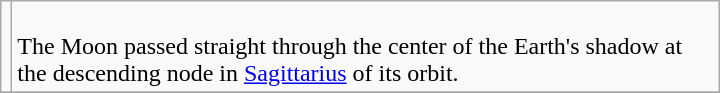<table class=wikitable width=480>
<tr>
<td></td>
<td><br>The Moon passed straight through the center of the Earth's shadow at the descending node in <a href='#'>Sagittarius</a> of its orbit.</td>
</tr>
<tr>
</tr>
</table>
